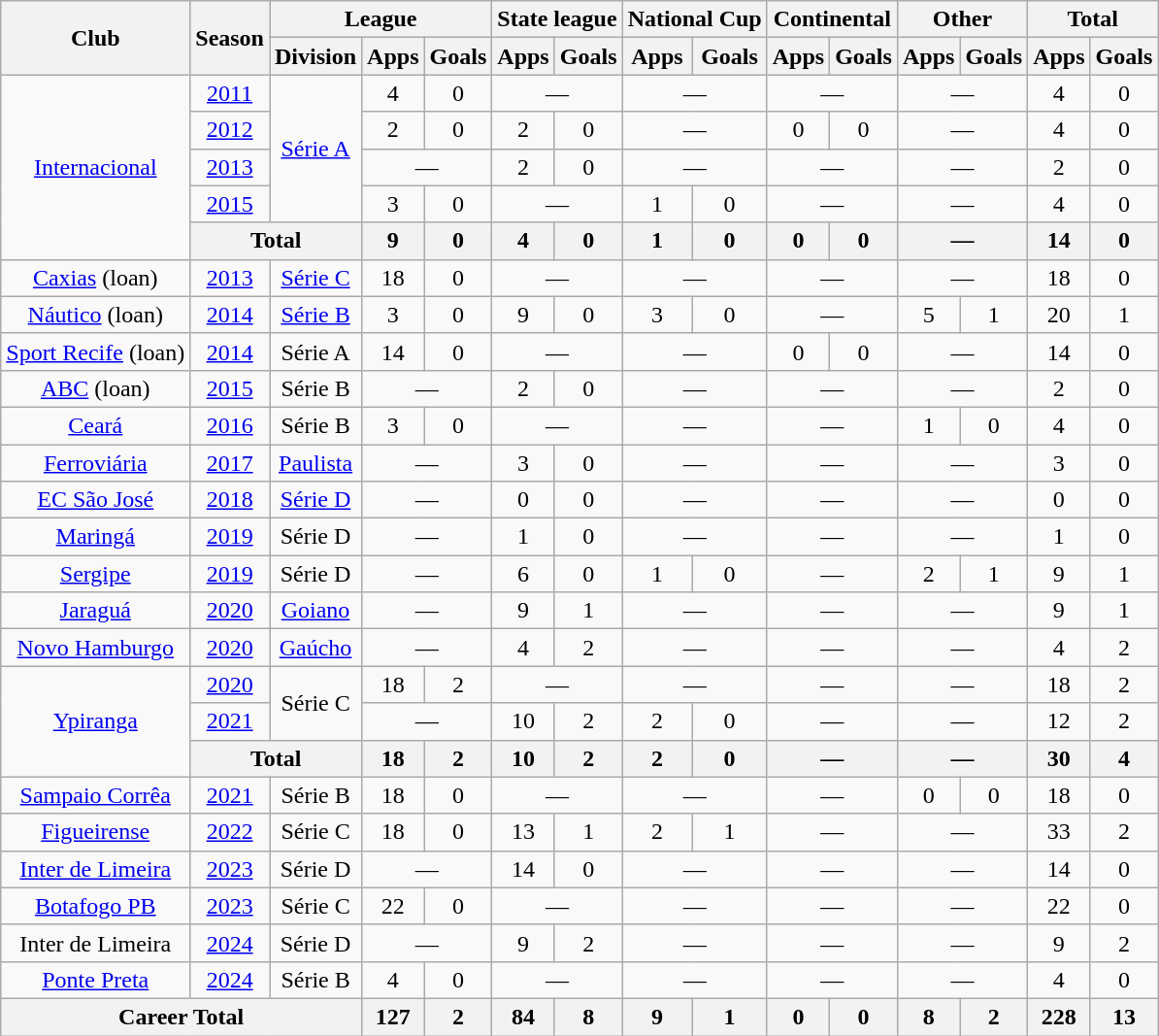<table class="wikitable" style="text-align: center">
<tr>
<th rowspan="2">Club</th>
<th rowspan="2">Season</th>
<th colspan="3">League</th>
<th colspan="2">State league</th>
<th colspan="2">National Cup</th>
<th colspan="2">Continental</th>
<th colspan="2">Other</th>
<th colspan="2">Total</th>
</tr>
<tr>
<th>Division</th>
<th>Apps</th>
<th>Goals</th>
<th>Apps</th>
<th>Goals</th>
<th>Apps</th>
<th>Goals</th>
<th>Apps</th>
<th>Goals</th>
<th>Apps</th>
<th>Goals</th>
<th>Apps</th>
<th>Goals</th>
</tr>
<tr>
<td rowspan="5"><a href='#'>Internacional</a></td>
<td><a href='#'>2011</a></td>
<td rowspan="4"><a href='#'>Série A</a></td>
<td>4</td>
<td>0</td>
<td colspan="2">—</td>
<td colspan="2">—</td>
<td colspan="2">—</td>
<td colspan="2">—</td>
<td>4</td>
<td>0</td>
</tr>
<tr>
<td><a href='#'>2012</a></td>
<td>2</td>
<td>0</td>
<td>2</td>
<td>0</td>
<td colspan="2">—</td>
<td>0</td>
<td>0</td>
<td colspan="2">—</td>
<td>4</td>
<td>0</td>
</tr>
<tr>
<td><a href='#'>2013</a></td>
<td colspan="2">—</td>
<td>2</td>
<td>0</td>
<td colspan="2">—</td>
<td colspan="2">—</td>
<td colspan="2">—</td>
<td>2</td>
<td>0</td>
</tr>
<tr>
<td><a href='#'>2015</a></td>
<td>3</td>
<td>0</td>
<td colspan="2">—</td>
<td>1</td>
<td>0</td>
<td colspan="2">—</td>
<td colspan="2">—</td>
<td>4</td>
<td>0</td>
</tr>
<tr>
<th colspan="2">Total</th>
<th>9</th>
<th>0</th>
<th>4</th>
<th>0</th>
<th>1</th>
<th>0</th>
<th>0</th>
<th>0</th>
<th colspan="2">—</th>
<th>14</th>
<th>0</th>
</tr>
<tr>
<td><a href='#'>Caxias</a>  (loan)</td>
<td><a href='#'>2013</a></td>
<td><a href='#'>Série C</a></td>
<td>18</td>
<td>0</td>
<td colspan="2">—</td>
<td colspan="2">—</td>
<td colspan="2">—</td>
<td colspan="2">—</td>
<td>18</td>
<td>0</td>
</tr>
<tr>
<td><a href='#'>Náutico</a> (loan)</td>
<td><a href='#'>2014</a></td>
<td><a href='#'>Série B</a></td>
<td>3</td>
<td>0</td>
<td>9</td>
<td>0</td>
<td>3</td>
<td>0</td>
<td colspan="2">—</td>
<td>5</td>
<td>1</td>
<td>20</td>
<td>1</td>
</tr>
<tr>
<td><a href='#'>Sport Recife</a> (loan)</td>
<td><a href='#'>2014</a></td>
<td>Série A</td>
<td>14</td>
<td>0</td>
<td colspan="2">—</td>
<td colspan="2">—</td>
<td>0</td>
<td>0</td>
<td colspan="2">—</td>
<td>14</td>
<td>0</td>
</tr>
<tr>
<td><a href='#'>ABC</a> (loan)</td>
<td><a href='#'>2015</a></td>
<td>Série B</td>
<td colspan="2">—</td>
<td>2</td>
<td>0</td>
<td colspan="2">—</td>
<td colspan="2">—</td>
<td colspan="2">—</td>
<td>2</td>
<td>0</td>
</tr>
<tr>
<td><a href='#'>Ceará</a></td>
<td><a href='#'>2016</a></td>
<td>Série B</td>
<td>3</td>
<td>0</td>
<td colspan="2">—</td>
<td colspan="2">—</td>
<td colspan="2">—</td>
<td>1</td>
<td>0</td>
<td>4</td>
<td>0</td>
</tr>
<tr>
<td><a href='#'>Ferroviária</a></td>
<td><a href='#'>2017</a></td>
<td><a href='#'>Paulista</a></td>
<td colspan="2">—</td>
<td>3</td>
<td>0</td>
<td colspan="2">—</td>
<td colspan="2">—</td>
<td colspan="2">—</td>
<td>3</td>
<td>0</td>
</tr>
<tr>
<td><a href='#'>EC São José</a></td>
<td><a href='#'>2018</a></td>
<td><a href='#'>Série D</a></td>
<td colspan="2">—</td>
<td>0</td>
<td>0</td>
<td colspan="2">—</td>
<td colspan="2">—</td>
<td colspan="2">—</td>
<td>0</td>
<td>0</td>
</tr>
<tr>
<td><a href='#'>Maringá</a></td>
<td><a href='#'>2019</a></td>
<td>Série D</td>
<td colspan="2">—</td>
<td>1</td>
<td>0</td>
<td colspan="2">—</td>
<td colspan="2">—</td>
<td colspan="2">—</td>
<td>1</td>
<td>0</td>
</tr>
<tr>
<td><a href='#'>Sergipe</a></td>
<td><a href='#'>2019</a></td>
<td>Série D</td>
<td colspan="2">—</td>
<td>6</td>
<td>0</td>
<td>1</td>
<td>0</td>
<td colspan="2">—</td>
<td>2</td>
<td>1</td>
<td>9</td>
<td>1</td>
</tr>
<tr>
<td><a href='#'>Jaraguá</a></td>
<td><a href='#'>2020</a></td>
<td><a href='#'>Goiano</a></td>
<td colspan="2">—</td>
<td>9</td>
<td>1</td>
<td colspan="2">—</td>
<td colspan="2">—</td>
<td colspan="2">—</td>
<td>9</td>
<td>1</td>
</tr>
<tr>
<td><a href='#'>Novo Hamburgo</a></td>
<td><a href='#'>2020</a></td>
<td><a href='#'>Gaúcho</a></td>
<td colspan="2">—</td>
<td>4</td>
<td>2</td>
<td colspan="2">—</td>
<td colspan="2">—</td>
<td colspan="2">—</td>
<td>4</td>
<td>2</td>
</tr>
<tr>
<td rowspan="3"><a href='#'>Ypiranga</a></td>
<td><a href='#'>2020</a></td>
<td rowspan="2">Série C</td>
<td>18</td>
<td>2</td>
<td colspan="2">—</td>
<td colspan="2">—</td>
<td colspan="2">—</td>
<td colspan="2">—</td>
<td>18</td>
<td>2</td>
</tr>
<tr>
<td><a href='#'>2021</a></td>
<td colspan="2">—</td>
<td>10</td>
<td>2</td>
<td>2</td>
<td>0</td>
<td colspan="2">—</td>
<td colspan="2">—</td>
<td>12</td>
<td>2</td>
</tr>
<tr>
<th colspan="2">Total</th>
<th>18</th>
<th>2</th>
<th>10</th>
<th>2</th>
<th>2</th>
<th>0</th>
<th colspan="2">—</th>
<th colspan="2">—</th>
<th>30</th>
<th>4</th>
</tr>
<tr>
<td><a href='#'>Sampaio Corrêa</a></td>
<td><a href='#'>2021</a></td>
<td>Série B</td>
<td>18</td>
<td>0</td>
<td colspan="2">—</td>
<td colspan="2">—</td>
<td colspan="2">—</td>
<td>0</td>
<td>0</td>
<td>18</td>
<td>0</td>
</tr>
<tr>
<td><a href='#'>Figueirense</a></td>
<td><a href='#'>2022</a></td>
<td>Série C</td>
<td>18</td>
<td>0</td>
<td>13</td>
<td>1</td>
<td>2</td>
<td>1</td>
<td colspan="2">—</td>
<td colspan="2">—</td>
<td>33</td>
<td>2</td>
</tr>
<tr>
<td><a href='#'>Inter de Limeira</a></td>
<td><a href='#'>2023</a></td>
<td>Série D</td>
<td colspan="2">—</td>
<td>14</td>
<td>0</td>
<td colspan="2">—</td>
<td colspan="2">—</td>
<td colspan="2">—</td>
<td>14</td>
<td>0</td>
</tr>
<tr>
<td><a href='#'>Botafogo PB</a></td>
<td><a href='#'>2023</a></td>
<td>Série C</td>
<td>22</td>
<td>0</td>
<td colspan="2">—</td>
<td colspan="2">—</td>
<td colspan="2">—</td>
<td colspan="2">—</td>
<td>22</td>
<td>0</td>
</tr>
<tr>
<td>Inter de Limeira</td>
<td><a href='#'>2024</a></td>
<td>Série D</td>
<td colspan="2">—</td>
<td>9</td>
<td>2</td>
<td colspan="2">—</td>
<td colspan="2">—</td>
<td colspan="2">—</td>
<td>9</td>
<td>2</td>
</tr>
<tr>
<td><a href='#'>Ponte Preta</a></td>
<td><a href='#'>2024</a></td>
<td>Série B</td>
<td>4</td>
<td>0</td>
<td colspan="2">—</td>
<td colspan="2">—</td>
<td colspan="2">—</td>
<td colspan="2">—</td>
<td>4</td>
<td>0</td>
</tr>
<tr>
<th colspan="3">Career Total</th>
<th>127</th>
<th>2</th>
<th>84</th>
<th>8</th>
<th>9</th>
<th>1</th>
<th>0</th>
<th>0</th>
<th>8</th>
<th>2</th>
<th>228</th>
<th>13</th>
</tr>
</table>
